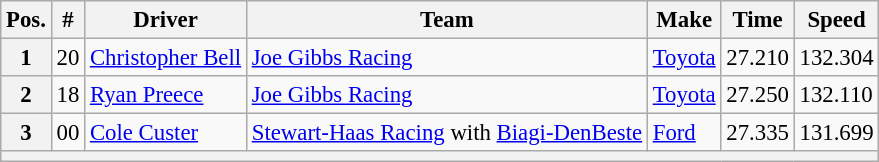<table class="wikitable" style="font-size:95%">
<tr>
<th>Pos.</th>
<th>#</th>
<th>Driver</th>
<th>Team</th>
<th>Make</th>
<th>Time</th>
<th>Speed</th>
</tr>
<tr>
<th>1</th>
<td>20</td>
<td><a href='#'>Christopher Bell</a></td>
<td><a href='#'>Joe Gibbs Racing</a></td>
<td><a href='#'>Toyota</a></td>
<td>27.210</td>
<td>132.304</td>
</tr>
<tr>
<th>2</th>
<td>18</td>
<td><a href='#'>Ryan Preece</a></td>
<td><a href='#'>Joe Gibbs Racing</a></td>
<td><a href='#'>Toyota</a></td>
<td>27.250</td>
<td>132.110</td>
</tr>
<tr>
<th>3</th>
<td>00</td>
<td><a href='#'>Cole Custer</a></td>
<td><a href='#'>Stewart-Haas Racing</a> with <a href='#'>Biagi-DenBeste</a></td>
<td><a href='#'>Ford</a></td>
<td>27.335</td>
<td>131.699</td>
</tr>
<tr>
<th colspan="7"></th>
</tr>
</table>
